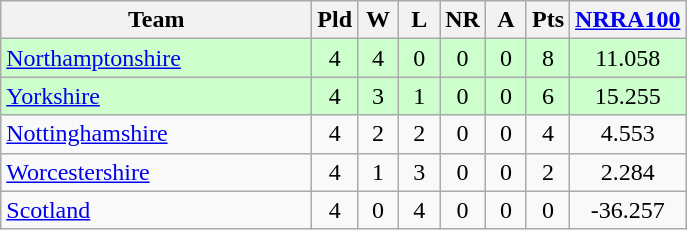<table class="wikitable" style="text-align: center;">
<tr>
<th width=200>Team</th>
<th width=20>Pld</th>
<th width=20>W</th>
<th width=20>L</th>
<th width=20>NR</th>
<th width=20>A</th>
<th width=20>Pts</th>
<th width=60><a href='#'>NRRA100</a></th>
</tr>
<tr bgcolor="#ccffcc">
<td align=left><a href='#'>Northamptonshire</a></td>
<td>4</td>
<td>4</td>
<td>0</td>
<td>0</td>
<td>0</td>
<td>8</td>
<td>11.058</td>
</tr>
<tr bgcolor="#ccffcc">
<td align=left><a href='#'>Yorkshire</a></td>
<td>4</td>
<td>3</td>
<td>1</td>
<td>0</td>
<td>0</td>
<td>6</td>
<td>15.255</td>
</tr>
<tr>
<td align=left><a href='#'>Nottinghamshire</a></td>
<td>4</td>
<td>2</td>
<td>2</td>
<td>0</td>
<td>0</td>
<td>4</td>
<td>4.553</td>
</tr>
<tr>
<td align=left><a href='#'>Worcestershire</a></td>
<td>4</td>
<td>1</td>
<td>3</td>
<td>0</td>
<td>0</td>
<td>2</td>
<td>2.284</td>
</tr>
<tr>
<td align=left><a href='#'>Scotland</a></td>
<td>4</td>
<td>0</td>
<td>4</td>
<td>0</td>
<td>0</td>
<td>0</td>
<td>-36.257</td>
</tr>
</table>
